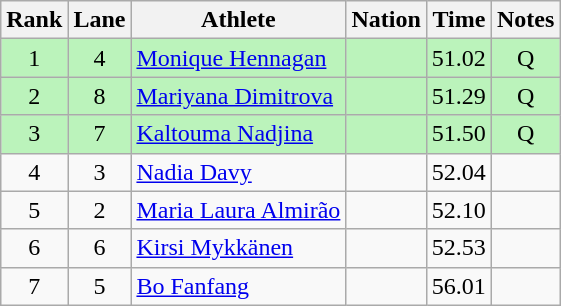<table class="wikitable sortable" style="text-align:center">
<tr>
<th>Rank</th>
<th>Lane</th>
<th>Athlete</th>
<th>Nation</th>
<th>Time</th>
<th>Notes</th>
</tr>
<tr bgcolor=bbf3bb>
<td>1</td>
<td>4</td>
<td align=left><a href='#'>Monique Hennagan</a></td>
<td align=left></td>
<td>51.02</td>
<td>Q</td>
</tr>
<tr bgcolor=bbf3bb>
<td>2</td>
<td>8</td>
<td align=left><a href='#'>Mariyana Dimitrova</a></td>
<td align=left></td>
<td>51.29</td>
<td>Q</td>
</tr>
<tr bgcolor=bbf3bb>
<td>3</td>
<td>7</td>
<td align=left><a href='#'>Kaltouma Nadjina</a></td>
<td align=left></td>
<td>51.50</td>
<td>Q</td>
</tr>
<tr>
<td>4</td>
<td>3</td>
<td align=left><a href='#'>Nadia Davy</a></td>
<td align=left></td>
<td>52.04</td>
<td></td>
</tr>
<tr>
<td>5</td>
<td>2</td>
<td align=left><a href='#'>Maria Laura Almirão</a></td>
<td align=left></td>
<td>52.10</td>
<td></td>
</tr>
<tr>
<td>6</td>
<td>6</td>
<td align=left><a href='#'>Kirsi Mykkänen</a></td>
<td align=left></td>
<td>52.53</td>
<td></td>
</tr>
<tr>
<td>7</td>
<td>5</td>
<td align=left><a href='#'>Bo Fanfang</a></td>
<td align=left></td>
<td>56.01</td>
<td></td>
</tr>
</table>
